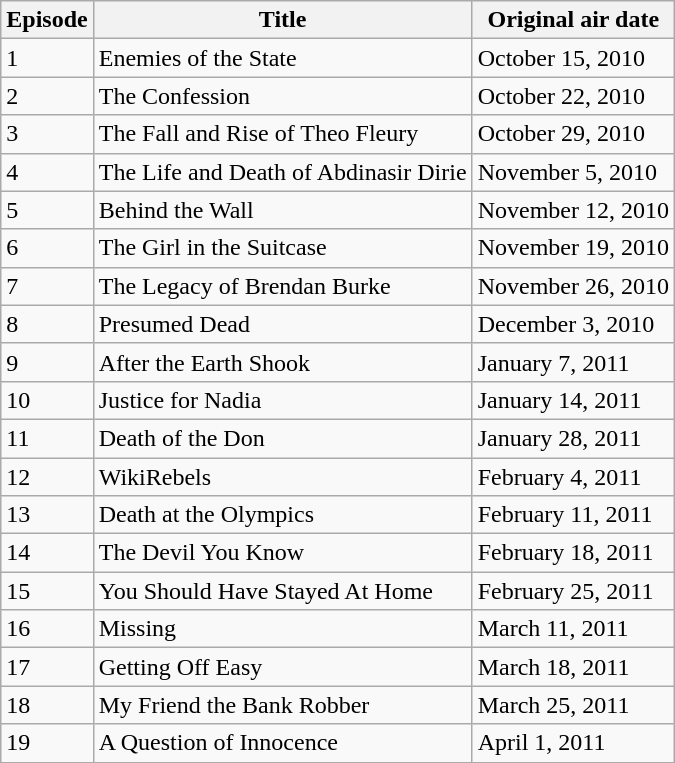<table class="wikitable">
<tr>
<th>Episode</th>
<th>Title</th>
<th>Original air date</th>
</tr>
<tr>
<td>1</td>
<td>Enemies of the State</td>
<td>October 15, 2010</td>
</tr>
<tr>
<td>2</td>
<td>The Confession</td>
<td>October 22, 2010</td>
</tr>
<tr>
<td>3</td>
<td>The Fall and Rise of Theo Fleury</td>
<td>October 29, 2010</td>
</tr>
<tr>
<td>4</td>
<td>The Life and Death of Abdinasir Dirie</td>
<td>November 5, 2010</td>
</tr>
<tr>
<td>5</td>
<td>Behind the Wall</td>
<td>November 12, 2010</td>
</tr>
<tr>
<td>6</td>
<td>The Girl in the Suitcase</td>
<td>November 19, 2010</td>
</tr>
<tr>
<td>7</td>
<td>The Legacy of Brendan Burke</td>
<td>November 26, 2010</td>
</tr>
<tr>
<td>8</td>
<td>Presumed Dead</td>
<td>December 3, 2010</td>
</tr>
<tr>
<td>9</td>
<td>After the Earth Shook</td>
<td>January 7, 2011</td>
</tr>
<tr>
<td>10</td>
<td>Justice for Nadia</td>
<td>January 14, 2011</td>
</tr>
<tr>
<td>11</td>
<td>Death of the Don</td>
<td>January 28, 2011</td>
</tr>
<tr>
<td>12</td>
<td>WikiRebels</td>
<td>February 4, 2011</td>
</tr>
<tr>
<td>13</td>
<td>Death at the Olympics</td>
<td>February 11, 2011</td>
</tr>
<tr>
<td>14</td>
<td>The Devil You Know</td>
<td>February 18, 2011</td>
</tr>
<tr>
<td>15</td>
<td>You Should Have Stayed At Home</td>
<td>February 25, 2011</td>
</tr>
<tr>
<td>16</td>
<td>Missing</td>
<td>March 11, 2011</td>
</tr>
<tr>
<td>17</td>
<td>Getting Off Easy</td>
<td>March 18, 2011</td>
</tr>
<tr>
<td>18</td>
<td>My Friend the Bank Robber</td>
<td>March 25, 2011</td>
</tr>
<tr>
<td>19</td>
<td>A Question of Innocence</td>
<td>April 1, 2011</td>
</tr>
</table>
